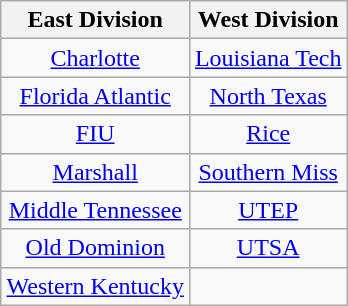<table class="wikitable" style="text-align:center; margin: 1em auto;">
<tr>
<th>East Division</th>
<th>West Division</th>
</tr>
<tr>
<td><a href='#'>Charlotte</a></td>
<td><a href='#'>Louisiana Tech</a></td>
</tr>
<tr>
<td><a href='#'>Florida Atlantic</a></td>
<td><a href='#'>North Texas</a></td>
</tr>
<tr>
<td><a href='#'>FIU</a></td>
<td><a href='#'>Rice</a></td>
</tr>
<tr>
<td><a href='#'>Marshall</a></td>
<td><a href='#'>Southern Miss</a></td>
</tr>
<tr>
<td><a href='#'>Middle Tennessee</a></td>
<td><a href='#'>UTEP</a></td>
</tr>
<tr>
<td><a href='#'>Old Dominion</a></td>
<td><a href='#'>UTSA</a></td>
</tr>
<tr>
<td><a href='#'>Western Kentucky</a></td>
<td></td>
</tr>
</table>
